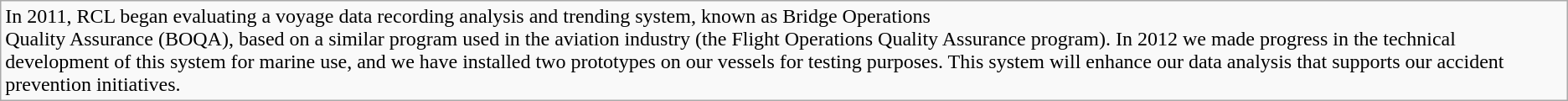<table class="wikitable">
<tr>
<td>In 2011, RCL began evaluating a voyage data recording analysis and trending system, known as Bridge Operations<br>Quality Assurance (BOQA), based on a similar program used in the aviation industry (the Flight Operations Quality
Assurance program). In 2012 we made progress in the technical development of this system for marine use, and we
have installed two prototypes on our vessels for testing purposes. This system will enhance our data analysis that
supports our accident prevention initiatives.</td>
</tr>
</table>
